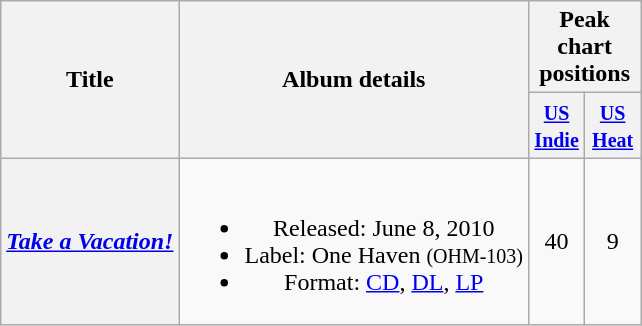<table class="wikitable plainrowheaders" style="text-align:center;">
<tr>
<th scope="col" rowspan="2">Title</th>
<th scope="col" rowspan="2">Album details</th>
<th scope="col" colspan="2">Peak chart positions</th>
</tr>
<tr>
<th style="width:30px;"><small><a href='#'>US Indie</a><br></small></th>
<th style="width:30px;"><small><a href='#'>US Heat</a><br></small></th>
</tr>
<tr>
<th scope="row"><em><a href='#'>Take a Vacation!</a></em></th>
<td><br><ul><li>Released: June 8, 2010</li><li>Label: One Haven <small>(OHM-103)</small></li><li>Format: <a href='#'>CD</a>, <a href='#'>DL</a>, <a href='#'>LP</a></li></ul></td>
<td>40</td>
<td>9</td>
</tr>
</table>
